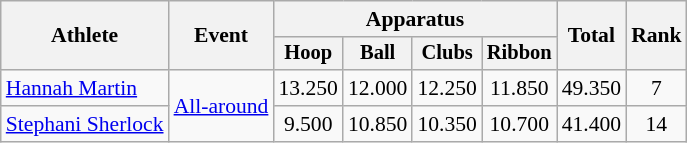<table class=wikitable style=font-size:90%;text-align:center>
<tr>
<th rowspan=2>Athlete</th>
<th rowspan=2>Event</th>
<th colspan=4>Apparatus</th>
<th rowspan=2>Total</th>
<th rowspan=2>Rank</th>
</tr>
<tr style=font-size:95%>
<th>Hoop</th>
<th>Ball</th>
<th>Clubs</th>
<th>Ribbon</th>
</tr>
<tr>
<td align=left><a href='#'>Hannah Martin</a></td>
<td align=left rowspan=2><a href='#'>All-around</a></td>
<td>13.250</td>
<td>12.000</td>
<td>12.250</td>
<td>11.850</td>
<td>49.350</td>
<td>7</td>
</tr>
<tr>
<td align=left><a href='#'>Stephani Sherlock</a></td>
<td>9.500</td>
<td>10.850</td>
<td>10.350</td>
<td>10.700</td>
<td>41.400</td>
<td>14</td>
</tr>
</table>
